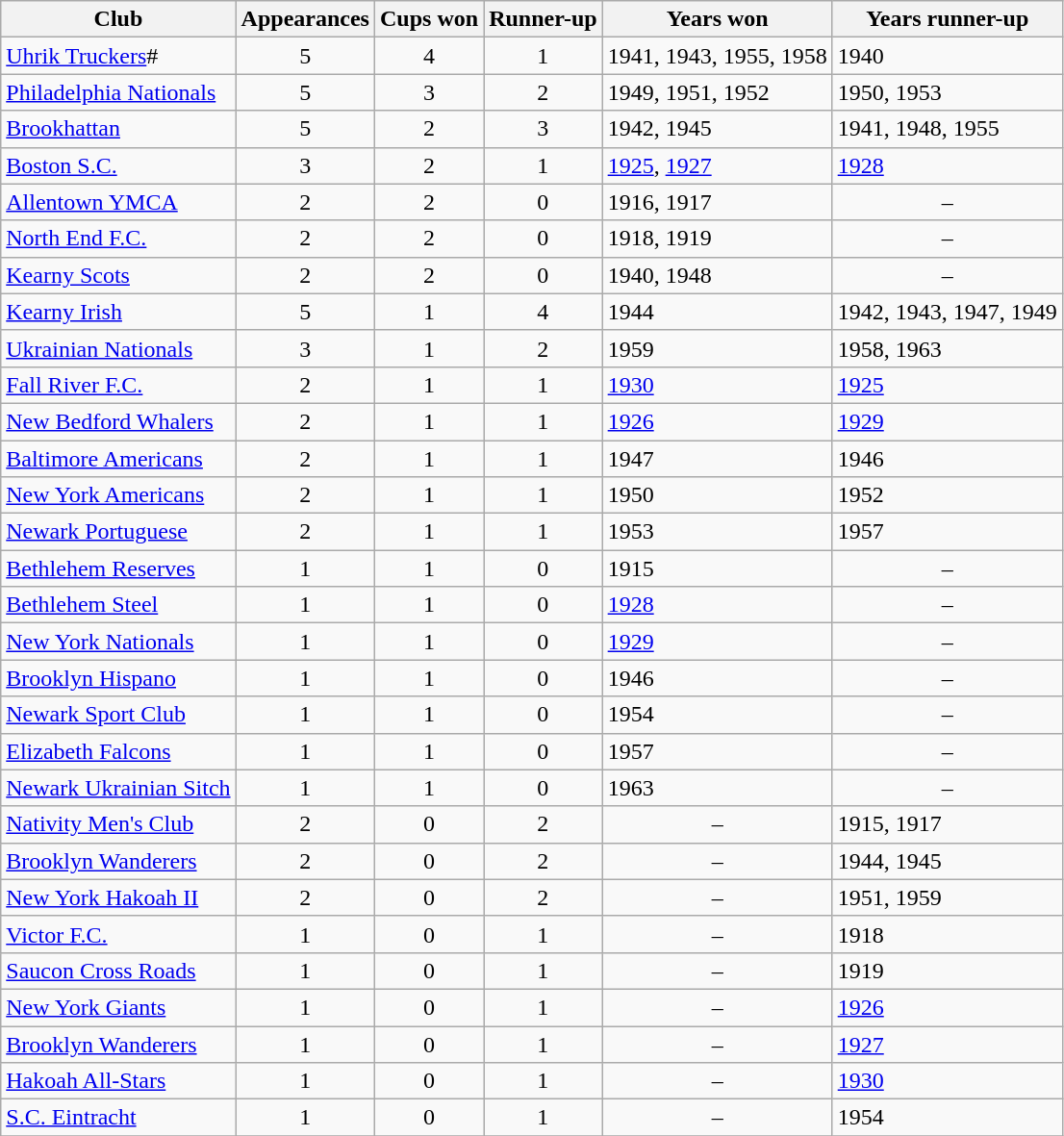<table class="wikitable" style=text-align:center;">
<tr>
<th>Club</th>
<th>Appearances</th>
<th>Cups won</th>
<th>Runner-up</th>
<th>Years won</th>
<th>Years runner-up</th>
</tr>
<tr>
<td align=left><a href='#'>Uhrik Truckers</a>#</td>
<td>5</td>
<td>4</td>
<td>1</td>
<td align=left>1941, 1943, 1955, 1958</td>
<td align=left>1940</td>
</tr>
<tr>
<td align=left><a href='#'>Philadelphia Nationals</a></td>
<td>5</td>
<td>3</td>
<td>2</td>
<td align=left>1949, 1951, 1952</td>
<td align=left>1950, 1953</td>
</tr>
<tr>
<td align=left><a href='#'>Brookhattan</a></td>
<td>5</td>
<td>2</td>
<td>3</td>
<td align=left>1942, 1945</td>
<td align=left>1941, 1948, 1955</td>
</tr>
<tr>
<td align=left><a href='#'>Boston S.C.</a></td>
<td>3</td>
<td>2</td>
<td>1</td>
<td align=left><a href='#'>1925</a>, <a href='#'>1927</a></td>
<td align=left><a href='#'>1928</a></td>
</tr>
<tr>
<td align=left><a href='#'>Allentown YMCA</a></td>
<td>2</td>
<td>2</td>
<td>0</td>
<td align=left>1916, 1917</td>
<td>–</td>
</tr>
<tr>
<td align=left><a href='#'>North End F.C.</a></td>
<td>2</td>
<td>2</td>
<td>0</td>
<td align=left>1918, 1919</td>
<td>–</td>
</tr>
<tr>
<td align=left><a href='#'>Kearny Scots</a></td>
<td>2</td>
<td>2</td>
<td>0</td>
<td align=left>1940, 1948</td>
<td>–</td>
</tr>
<tr>
<td align=left><a href='#'>Kearny Irish</a></td>
<td>5</td>
<td>1</td>
<td>4</td>
<td align=left>1944</td>
<td align=left>1942, 1943, 1947, 1949</td>
</tr>
<tr>
<td align=left><a href='#'>Ukrainian Nationals</a></td>
<td>3</td>
<td>1</td>
<td>2</td>
<td align=left>1959</td>
<td align=left>1958, 1963</td>
</tr>
<tr>
<td align=left><a href='#'>Fall River F.C.</a></td>
<td>2</td>
<td>1</td>
<td>1</td>
<td align=left><a href='#'>1930</a></td>
<td align=left><a href='#'>1925</a></td>
</tr>
<tr>
<td align=left><a href='#'>New Bedford Whalers</a></td>
<td>2</td>
<td>1</td>
<td>1</td>
<td align=left><a href='#'>1926</a></td>
<td align=left><a href='#'>1929</a></td>
</tr>
<tr>
<td align=left><a href='#'>Baltimore Americans</a></td>
<td>2</td>
<td>1</td>
<td>1</td>
<td align=left>1947</td>
<td align=left>1946</td>
</tr>
<tr>
<td align=left><a href='#'>New York Americans</a></td>
<td>2</td>
<td>1</td>
<td>1</td>
<td align=left>1950</td>
<td align=left>1952</td>
</tr>
<tr>
<td align=left><a href='#'>Newark Portuguese</a></td>
<td>2</td>
<td>1</td>
<td>1</td>
<td align=left>1953</td>
<td align=left>1957</td>
</tr>
<tr>
<td align=left><a href='#'>Bethlehem Reserves</a></td>
<td>1</td>
<td>1</td>
<td>0</td>
<td align=left>1915</td>
<td>–</td>
</tr>
<tr>
<td align=left><a href='#'>Bethlehem Steel</a></td>
<td>1</td>
<td>1</td>
<td>0</td>
<td align=left><a href='#'>1928</a></td>
<td>–</td>
</tr>
<tr>
<td align=left><a href='#'>New York Nationals</a></td>
<td>1</td>
<td>1</td>
<td>0</td>
<td align=left><a href='#'>1929</a></td>
<td>–</td>
</tr>
<tr>
<td align=left><a href='#'>Brooklyn Hispano</a></td>
<td>1</td>
<td>1</td>
<td>0</td>
<td align=left>1946</td>
<td>–</td>
</tr>
<tr>
<td align=left><a href='#'>Newark Sport Club</a></td>
<td>1</td>
<td>1</td>
<td>0</td>
<td align=left>1954</td>
<td>–</td>
</tr>
<tr>
<td align=left><a href='#'>Elizabeth Falcons</a></td>
<td>1</td>
<td>1</td>
<td>0</td>
<td align=left>1957</td>
<td>–</td>
</tr>
<tr>
<td align=left><a href='#'>Newark Ukrainian Sitch</a></td>
<td>1</td>
<td>1</td>
<td>0</td>
<td align=left>1963</td>
<td>–</td>
</tr>
<tr>
<td align=left><a href='#'>Nativity Men's Club</a></td>
<td>2</td>
<td>0</td>
<td>2</td>
<td>–</td>
<td align=left>1915, 1917</td>
</tr>
<tr>
<td align=left><a href='#'>Brooklyn Wanderers</a></td>
<td>2</td>
<td>0</td>
<td>2</td>
<td>–</td>
<td align=left>1944, 1945</td>
</tr>
<tr>
<td align=left><a href='#'>New York Hakoah II</a></td>
<td>2</td>
<td>0</td>
<td>2</td>
<td>–</td>
<td align=left>1951, 1959</td>
</tr>
<tr>
<td align=left><a href='#'>Victor F.C.</a></td>
<td>1</td>
<td>0</td>
<td>1</td>
<td>–</td>
<td align=left>1918</td>
</tr>
<tr>
<td align=left><a href='#'>Saucon Cross Roads</a></td>
<td>1</td>
<td>0</td>
<td>1</td>
<td>–</td>
<td align=left>1919</td>
</tr>
<tr>
<td align=left><a href='#'>New York Giants</a></td>
<td>1</td>
<td>0</td>
<td>1</td>
<td>–</td>
<td align=left><a href='#'>1926</a></td>
</tr>
<tr>
<td align=left><a href='#'>Brooklyn Wanderers</a></td>
<td>1</td>
<td>0</td>
<td>1</td>
<td>–</td>
<td align=left><a href='#'>1927</a></td>
</tr>
<tr>
<td align=left><a href='#'>Hakoah All-Stars</a></td>
<td>1</td>
<td>0</td>
<td>1</td>
<td>–</td>
<td align=left><a href='#'>1930</a></td>
</tr>
<tr>
<td align=left><a href='#'>S.C. Eintracht</a></td>
<td>1</td>
<td>0</td>
<td>1</td>
<td>–</td>
<td align=left>1954</td>
</tr>
<tr>
</tr>
</table>
